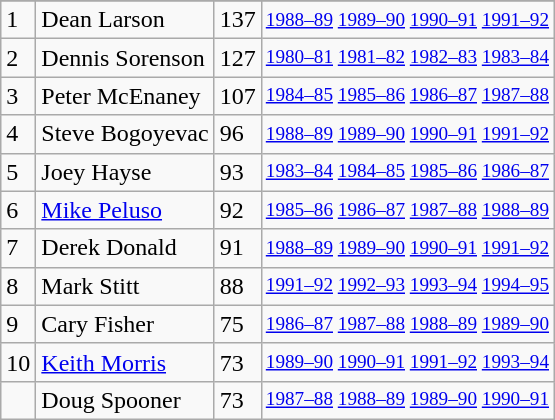<table class="wikitable">
<tr>
</tr>
<tr>
<td>1</td>
<td>Dean Larson</td>
<td>137</td>
<td style="font-size:80%;"><a href='#'>1988–89</a> <a href='#'>1989–90</a> <a href='#'>1990–91</a> <a href='#'>1991–92</a></td>
</tr>
<tr>
<td>2</td>
<td>Dennis Sorenson</td>
<td>127</td>
<td style="font-size:80%;"><a href='#'>1980–81</a> <a href='#'>1981–82</a> <a href='#'>1982–83</a> <a href='#'>1983–84</a></td>
</tr>
<tr>
<td>3</td>
<td>Peter McEnaney</td>
<td>107</td>
<td style="font-size:80%;"><a href='#'>1984–85</a> <a href='#'>1985–86</a> <a href='#'>1986–87</a> <a href='#'>1987–88</a></td>
</tr>
<tr>
<td>4</td>
<td>Steve Bogoyevac</td>
<td>96</td>
<td style="font-size:80%;"><a href='#'>1988–89</a> <a href='#'>1989–90</a> <a href='#'>1990–91</a> <a href='#'>1991–92</a></td>
</tr>
<tr>
<td>5</td>
<td>Joey Hayse</td>
<td>93</td>
<td style="font-size:80%;"><a href='#'>1983–84</a> <a href='#'>1984–85</a> <a href='#'>1985–86</a> <a href='#'>1986–87</a></td>
</tr>
<tr>
<td>6</td>
<td><a href='#'>Mike Peluso</a></td>
<td>92</td>
<td style="font-size:80%;"><a href='#'>1985–86</a> <a href='#'>1986–87</a> <a href='#'>1987–88</a> <a href='#'>1988–89</a></td>
</tr>
<tr>
<td>7</td>
<td>Derek Donald</td>
<td>91</td>
<td style="font-size:80%;"><a href='#'>1988–89</a> <a href='#'>1989–90</a> <a href='#'>1990–91</a> <a href='#'>1991–92</a></td>
</tr>
<tr>
<td>8</td>
<td>Mark Stitt</td>
<td>88</td>
<td style="font-size:80%;"><a href='#'>1991–92</a> <a href='#'>1992–93</a> <a href='#'>1993–94</a> <a href='#'>1994–95</a></td>
</tr>
<tr>
<td>9</td>
<td>Cary Fisher</td>
<td>75</td>
<td style="font-size:80%;"><a href='#'>1986–87</a> <a href='#'>1987–88</a> <a href='#'>1988–89</a> <a href='#'>1989–90</a></td>
</tr>
<tr>
<td>10</td>
<td><a href='#'>Keith Morris</a></td>
<td>73</td>
<td style="font-size:80%;"><a href='#'>1989–90</a> <a href='#'>1990–91</a> <a href='#'>1991–92</a> <a href='#'>1993–94</a></td>
</tr>
<tr>
<td></td>
<td>Doug Spooner</td>
<td>73</td>
<td style="font-size:80%;"><a href='#'>1987–88</a> <a href='#'>1988–89</a> <a href='#'>1989–90</a> <a href='#'>1990–91</a></td>
</tr>
</table>
